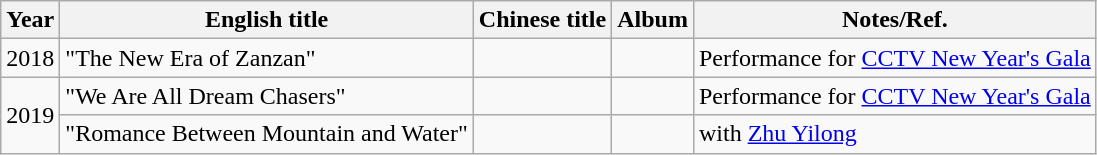<table class="wikitable">
<tr>
<th>Year</th>
<th>English title</th>
<th>Chinese title</th>
<th>Album</th>
<th>Notes/Ref.</th>
</tr>
<tr>
<td>2018</td>
<td>"The New Era of Zanzan"</td>
<td></td>
<td></td>
<td>Performance for <a href='#'>CCTV New Year's Gala</a></td>
</tr>
<tr>
<td rowspan=2>2019</td>
<td>"We Are All Dream Chasers"</td>
<td></td>
<td></td>
<td>Performance for <a href='#'>CCTV New Year's Gala</a></td>
</tr>
<tr>
<td>"Romance Between Mountain and Water"</td>
<td></td>
<td></td>
<td>with <a href='#'>Zhu Yilong</a></td>
</tr>
</table>
